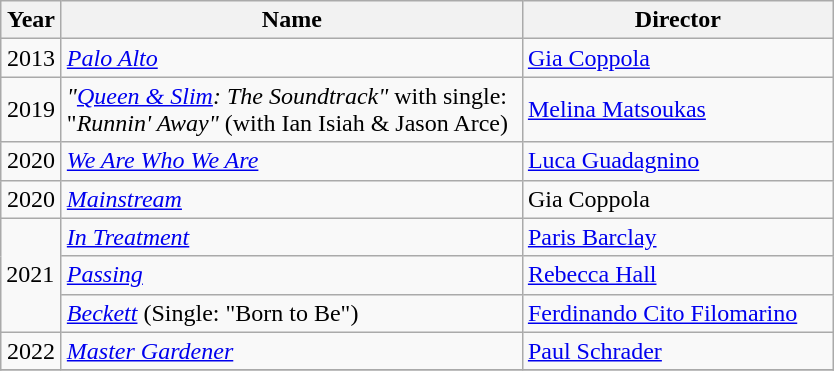<table class="wikitable">
<tr>
<th width="33">Year</th>
<th width="300">Name</th>
<th width="200">Director</th>
</tr>
<tr>
<td align="center">2013</td>
<td><em><a href='#'>Palo Alto</a></em></td>
<td><a href='#'>Gia Coppola</a></td>
</tr>
<tr>
<td align="center">2019</td>
<td><em>"<a href='#'>Queen & Slim</a>: The Soundtrack"</em> with single: "<em>Runnin' Away"</em> (with Ian Isiah & Jason Arce)</td>
<td><a href='#'>Melina Matsoukas</a></td>
</tr>
<tr>
<td align="center">2020</td>
<td><em><a href='#'>We Are Who We Are</a></em></td>
<td><a href='#'>Luca Guadagnino</a></td>
</tr>
<tr>
<td align="center">2020</td>
<td><em><a href='#'>Mainstream</a></em></td>
<td>Gia Coppola</td>
</tr>
<tr>
<td rowspan="3">2021</td>
<td><em><a href='#'>In Treatment</a></em></td>
<td><a href='#'>Paris Barclay</a></td>
</tr>
<tr>
<td><em><a href='#'>Passing</a></em></td>
<td><a href='#'>Rebecca Hall</a></td>
</tr>
<tr>
<td><em><a href='#'>Beckett</a></em> (Single: "Born to Be")</td>
<td><a href='#'>Ferdinando Cito Filomarino</a></td>
</tr>
<tr>
<td align="center">2022</td>
<td><em><a href='#'>Master Gardener</a></em></td>
<td><a href='#'>Paul Schrader</a></td>
</tr>
<tr>
</tr>
</table>
